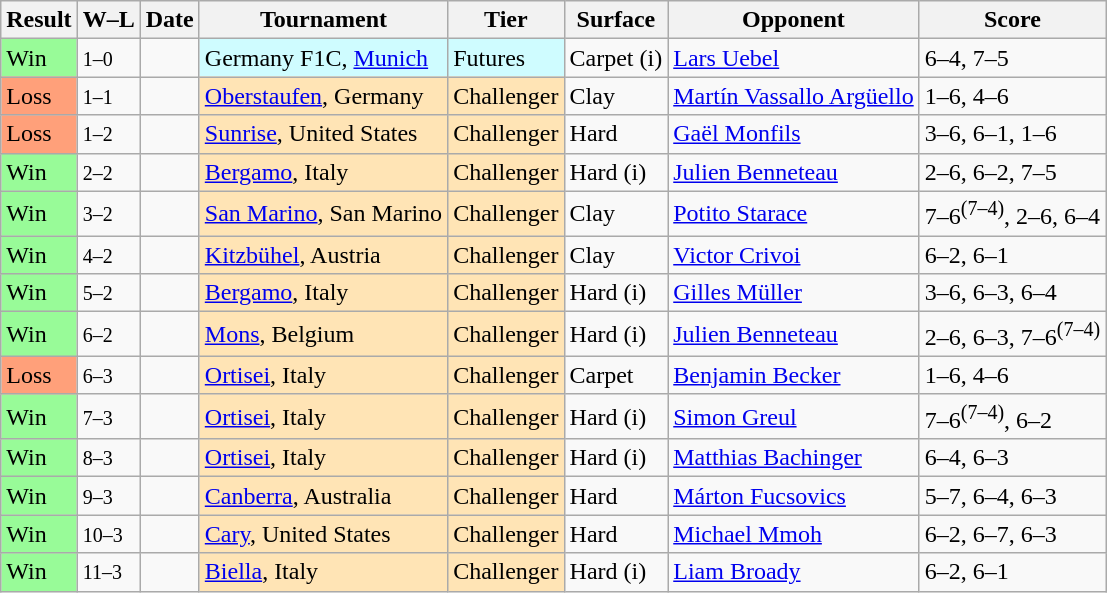<table class="sortable wikitable">
<tr>
<th>Result</th>
<th class="unsortable">W–L</th>
<th>Date</th>
<th>Tournament</th>
<th>Tier</th>
<th>Surface</th>
<th>Opponent</th>
<th class="unsortable">Score</th>
</tr>
<tr>
<td bgcolor=#98fb98>Win</td>
<td><small>1–0</small></td>
<td></td>
<td style="background:#cffcff;">Germany F1C, <a href='#'>Munich</a></td>
<td style="background:#cffcff;">Futures</td>
<td>Carpet (i)</td>
<td> <a href='#'>Lars Uebel</a></td>
<td>6–4, 7–5</td>
</tr>
<tr>
<td bgcolor=FFA07A>Loss</td>
<td><small>1–1</small></td>
<td></td>
<td style="background:moccasin;"><a href='#'>Oberstaufen</a>, Germany</td>
<td style="background:moccasin;">Challenger</td>
<td>Clay</td>
<td> <a href='#'>Martín Vassallo Argüello</a></td>
<td>1–6, 4–6</td>
</tr>
<tr>
<td bgcolor=FFA07A>Loss</td>
<td><small>1–2</small></td>
<td></td>
<td style="background:moccasin;"><a href='#'>Sunrise</a>, United States</td>
<td style="background:moccasin;">Challenger</td>
<td>Hard</td>
<td> <a href='#'>Gaël Monfils</a></td>
<td>3–6, 6–1, 1–6</td>
</tr>
<tr>
<td bgcolor=98FB98>Win</td>
<td><small>2–2</small></td>
<td></td>
<td style="background:moccasin;"><a href='#'>Bergamo</a>, Italy</td>
<td style="background:moccasin;">Challenger</td>
<td>Hard (i)</td>
<td> <a href='#'>Julien Benneteau</a></td>
<td>2–6, 6–2, 7–5</td>
</tr>
<tr>
<td bgcolor=98FB98>Win</td>
<td><small>3–2</small></td>
<td><a href='#'></a></td>
<td style="background:moccasin;"><a href='#'>San Marino</a>, San Marino</td>
<td style="background:moccasin;">Challenger</td>
<td>Clay</td>
<td> <a href='#'>Potito Starace</a></td>
<td>7–6<sup>(7–4)</sup>, 2–6, 6–4</td>
</tr>
<tr>
<td bgcolor=98FB98>Win</td>
<td><small>4–2</small></td>
<td><a href='#'></a></td>
<td style="background:moccasin;"><a href='#'>Kitzbühel</a>, Austria</td>
<td style="background:moccasin;">Challenger</td>
<td>Clay</td>
<td> <a href='#'>Victor Crivoi</a></td>
<td>6–2, 6–1</td>
</tr>
<tr>
<td bgcolor=98FB98>Win</td>
<td><small>5–2</small></td>
<td><a href='#'></a></td>
<td style="background:moccasin;"><a href='#'>Bergamo</a>, Italy</td>
<td style="background:moccasin;">Challenger</td>
<td>Hard (i)</td>
<td> <a href='#'>Gilles Müller</a></td>
<td>3–6, 6–3, 6–4</td>
</tr>
<tr>
<td bgcolor=98FB98>Win</td>
<td><small>6–2</small></td>
<td><a href='#'></a></td>
<td style="background:moccasin;"><a href='#'>Mons</a>, Belgium</td>
<td style="background:moccasin;">Challenger</td>
<td>Hard (i)</td>
<td> <a href='#'>Julien Benneteau</a></td>
<td>2–6, 6–3, 7–6<sup>(7–4)</sup></td>
</tr>
<tr>
<td bgcolor=#FFA07A>Loss</td>
<td><small>6–3</small></td>
<td><a href='#'></a></td>
<td style="background:moccasin;"><a href='#'>Ortisei</a>, Italy</td>
<td style="background:moccasin;">Challenger</td>
<td>Carpet</td>
<td> <a href='#'>Benjamin Becker</a></td>
<td>1–6, 4–6</td>
</tr>
<tr>
<td bgcolor=#98fb98>Win</td>
<td><small>7–3</small></td>
<td><a href='#'></a></td>
<td style="background:moccasin;"><a href='#'>Ortisei</a>, Italy</td>
<td style="background:moccasin;">Challenger</td>
<td>Hard (i)</td>
<td> <a href='#'>Simon Greul</a></td>
<td>7–6<sup>(7–4)</sup>, 6–2</td>
</tr>
<tr>
<td bgcolor=#98fb98>Win</td>
<td><small>8–3</small></td>
<td><a href='#'></a></td>
<td style="background:moccasin;"><a href='#'>Ortisei</a>, Italy</td>
<td style="background:moccasin;">Challenger</td>
<td>Hard (i)</td>
<td> <a href='#'>Matthias Bachinger</a></td>
<td>6–4, 6–3</td>
</tr>
<tr>
<td bgcolor=#98fb98>Win</td>
<td><small>9–3</small></td>
<td><a href='#'></a></td>
<td style="background:moccasin;"><a href='#'>Canberra</a>, Australia</td>
<td style="background:moccasin;">Challenger</td>
<td>Hard</td>
<td> <a href='#'>Márton Fucsovics</a></td>
<td>5–7, 6–4, 6–3</td>
</tr>
<tr>
<td bgcolor=#98fb98>Win</td>
<td><small>10–3</small></td>
<td><a href='#'></a></td>
<td style="background:moccasin;"><a href='#'>Cary</a>, United States</td>
<td style="background:moccasin;">Challenger</td>
<td>Hard</td>
<td> <a href='#'>Michael Mmoh</a></td>
<td>6–2, 6–7, 6–3</td>
</tr>
<tr>
<td bgcolor=#98fb98>Win</td>
<td><small>11–3</small></td>
<td><a href='#'></a></td>
<td style="background:moccasin;"><a href='#'>Biella</a>, Italy</td>
<td style="background:moccasin;">Challenger</td>
<td>Hard (i)</td>
<td> <a href='#'>Liam Broady</a></td>
<td>6–2, 6–1</td>
</tr>
</table>
